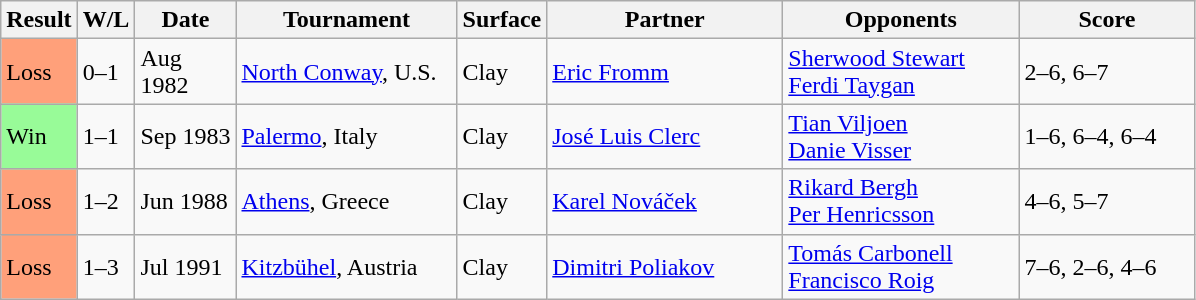<table class="sortable wikitable">
<tr>
<th style="width:40px">Result</th>
<th style="width:30px" class="unsortable">W/L</th>
<th style="width:60px">Date</th>
<th style="width:140px">Tournament</th>
<th style="width:50px">Surface</th>
<th style="width:150px">Partner</th>
<th style="width:150px">Opponents</th>
<th style="width:110px" class="unsortable">Score</th>
</tr>
<tr>
<td style="background:#ffa07a;">Loss</td>
<td>0–1</td>
<td>Aug 1982</td>
<td><a href='#'>North Conway</a>, U.S.</td>
<td>Clay</td>
<td> <a href='#'>Eric Fromm</a></td>
<td> <a href='#'>Sherwood Stewart</a> <br>  <a href='#'>Ferdi Taygan</a></td>
<td>2–6, 6–7</td>
</tr>
<tr>
<td style="background:#98fb98;">Win</td>
<td>1–1</td>
<td>Sep 1983</td>
<td><a href='#'>Palermo</a>, Italy</td>
<td>Clay</td>
<td> <a href='#'>José Luis Clerc</a></td>
<td> <a href='#'>Tian Viljoen</a><br> <a href='#'>Danie Visser</a></td>
<td>1–6, 6–4, 6–4</td>
</tr>
<tr>
<td style="background:#ffa07a;">Loss</td>
<td>1–2</td>
<td>Jun 1988</td>
<td><a href='#'>Athens</a>, Greece</td>
<td>Clay</td>
<td> <a href='#'>Karel Nováček</a></td>
<td> <a href='#'>Rikard Bergh</a> <br>  <a href='#'>Per Henricsson</a></td>
<td>4–6, 5–7</td>
</tr>
<tr>
<td style="background:#ffa07a;">Loss</td>
<td>1–3</td>
<td>Jul 1991</td>
<td><a href='#'>Kitzbühel</a>, Austria</td>
<td>Clay</td>
<td> <a href='#'>Dimitri Poliakov</a></td>
<td> <a href='#'>Tomás Carbonell</a><br> <a href='#'>Francisco Roig</a></td>
<td>7–6, 2–6, 4–6</td>
</tr>
</table>
